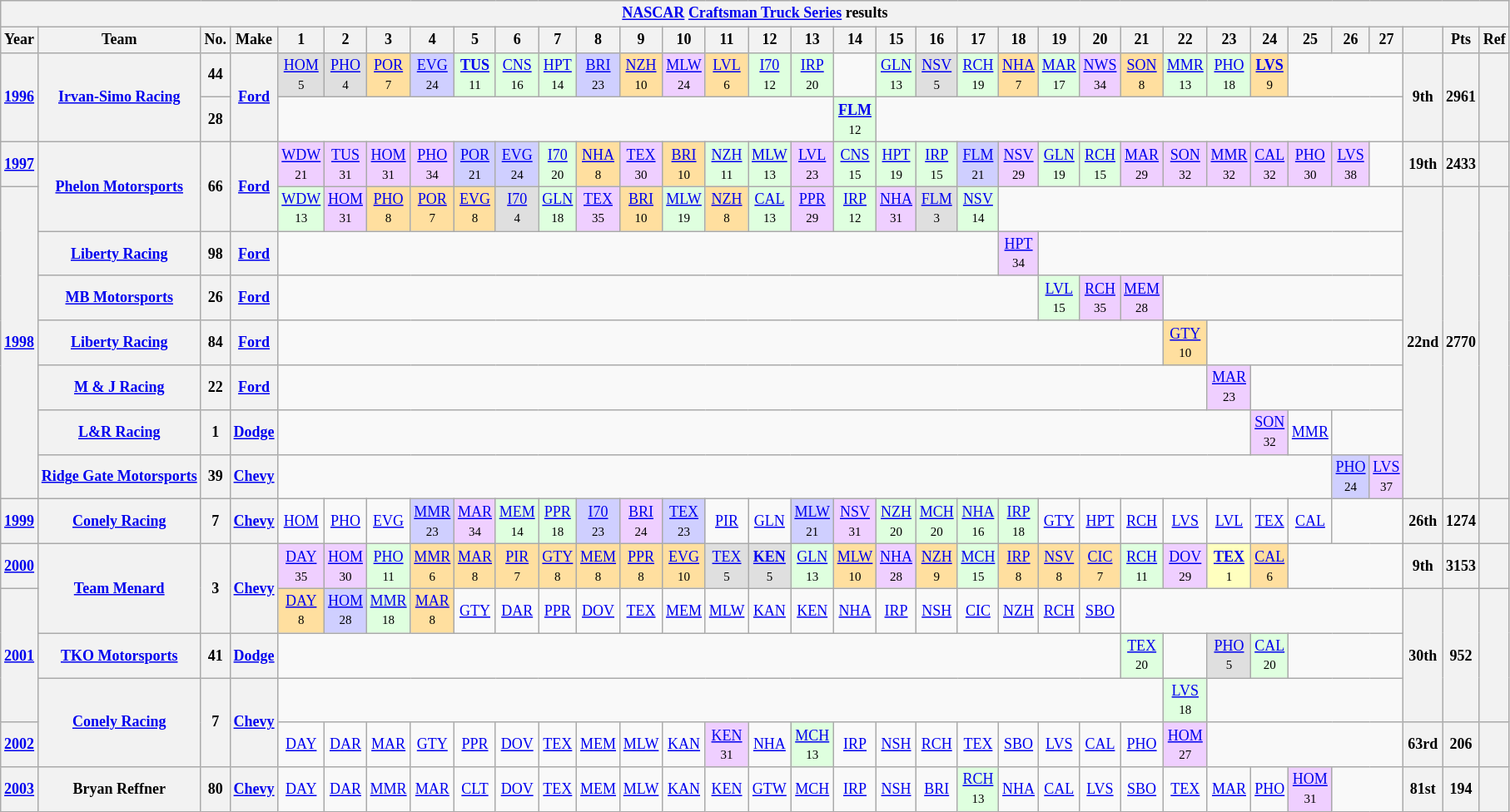<table class="wikitable" style="text-align:center; font-size:75%">
<tr>
<th colspan=45><a href='#'>NASCAR</a> <a href='#'>Craftsman Truck Series</a> results</th>
</tr>
<tr>
<th>Year</th>
<th>Team</th>
<th>No.</th>
<th>Make</th>
<th>1</th>
<th>2</th>
<th>3</th>
<th>4</th>
<th>5</th>
<th>6</th>
<th>7</th>
<th>8</th>
<th>9</th>
<th>10</th>
<th>11</th>
<th>12</th>
<th>13</th>
<th>14</th>
<th>15</th>
<th>16</th>
<th>17</th>
<th>18</th>
<th>19</th>
<th>20</th>
<th>21</th>
<th>22</th>
<th>23</th>
<th>24</th>
<th>25</th>
<th>26</th>
<th>27</th>
<th></th>
<th>Pts</th>
<th>Ref</th>
</tr>
<tr>
<th rowspan=2><a href='#'>1996</a></th>
<th rowspan=2><a href='#'>Irvan-Simo Racing</a></th>
<th>44</th>
<th rowspan=2><a href='#'>Ford</a></th>
<td style="background:#DFDFDF;"><a href='#'>HOM</a><br><small>5</small></td>
<td style="background:#DFDFDF;"><a href='#'>PHO</a><br><small>4</small></td>
<td style="background:#FFDF9F;"><a href='#'>POR</a><br><small>7</small></td>
<td style="background:#CFCFFF;"><a href='#'>EVG</a><br><small>24</small></td>
<td style="background:#DFFFDF;"><strong><a href='#'>TUS</a></strong><br><small>11</small></td>
<td style="background:#DFFFDF;"><a href='#'>CNS</a><br><small>16</small></td>
<td style="background:#DFFFDF;"><a href='#'>HPT</a><br><small>14</small></td>
<td style="background:#CFCFFF;"><a href='#'>BRI</a><br><small>23</small></td>
<td style="background:#FFDF9F;"><a href='#'>NZH</a><br><small>10</small></td>
<td style="background:#EFCFFF;"><a href='#'>MLW</a><br><small>24</small></td>
<td style="background:#FFDF9F;"><a href='#'>LVL</a><br><small>6</small></td>
<td style="background:#DFFFDF;"><a href='#'>I70</a><br><small>12</small></td>
<td style="background:#DFFFDF;"><a href='#'>IRP</a><br><small>20</small></td>
<td></td>
<td style="background:#DFFFDF;"><a href='#'>GLN</a><br><small>13</small></td>
<td style="background:#DFDFDF;"><a href='#'>NSV</a><br><small>5</small></td>
<td style="background:#DFFFDF;"><a href='#'>RCH</a><br><small>19</small></td>
<td style="background:#FFDF9F;"><a href='#'>NHA</a><br><small>7</small></td>
<td style="background:#DFFFDF;"><a href='#'>MAR</a><br><small>17</small></td>
<td style="background:#EFCFFF;"><a href='#'>NWS</a><br><small>34</small></td>
<td style="background:#FFDF9F;"><a href='#'>SON</a><br><small>8</small></td>
<td style="background:#DFFFDF;"><a href='#'>MMR</a><br><small>13</small></td>
<td style="background:#DFFFDF;"><a href='#'>PHO</a><br><small>18</small></td>
<td style="background:#FFDF9F;"><strong><a href='#'>LVS</a></strong><br><small>9</small></td>
<td colspan=3></td>
<th rowspan=2>9th</th>
<th rowspan=2>2961</th>
<th rowspan=2></th>
</tr>
<tr>
<th>28</th>
<td colspan=13></td>
<td style="background:#DFFFDF;"><strong><a href='#'>FLM</a></strong><br><small>12</small></td>
<td colspan=13></td>
</tr>
<tr>
<th><a href='#'>1997</a></th>
<th rowspan=2><a href='#'>Phelon Motorsports</a></th>
<th rowspan=2>66</th>
<th rowspan=2><a href='#'>Ford</a></th>
<td style="background:#EFCFFF;"><a href='#'>WDW</a><br><small>21</small></td>
<td style="background:#EFCFFF;"><a href='#'>TUS</a><br><small>31</small></td>
<td style="background:#EFCFFF;"><a href='#'>HOM</a><br><small>31</small></td>
<td style="background:#EFCFFF;"><a href='#'>PHO</a><br><small>34</small></td>
<td style="background:#CFCFFF;"><a href='#'>POR</a><br><small>21</small></td>
<td style="background:#CFCFFF;"><a href='#'>EVG</a><br><small>24</small></td>
<td style="background:#DFFFDF;"><a href='#'>I70</a><br><small>20</small></td>
<td style="background:#FFDF9F;"><a href='#'>NHA</a><br><small>8</small></td>
<td style="background:#EFCFFF;"><a href='#'>TEX</a><br><small>30</small></td>
<td style="background:#FFDF9F;"><a href='#'>BRI</a><br><small>10</small></td>
<td style="background:#DFFFDF;"><a href='#'>NZH</a><br><small>11</small></td>
<td style="background:#DFFFDF;"><a href='#'>MLW</a><br><small>13</small></td>
<td style="background:#EFCFFF;"><a href='#'>LVL</a><br><small>23</small></td>
<td style="background:#DFFFDF;"><a href='#'>CNS</a><br><small>15</small></td>
<td style="background:#DFFFDF;"><a href='#'>HPT</a><br><small>19</small></td>
<td style="background:#DFFFDF;"><a href='#'>IRP</a><br><small>15</small></td>
<td style="background:#CFCFFF;"><a href='#'>FLM</a><br><small>21</small></td>
<td style="background:#EFCFFF;"><a href='#'>NSV</a><br><small>29</small></td>
<td style="background:#DFFFDF;"><a href='#'>GLN</a><br><small>19</small></td>
<td style="background:#DFFFDF;"><a href='#'>RCH</a><br><small>15</small></td>
<td style="background:#EFCFFF;"><a href='#'>MAR</a><br><small>29</small></td>
<td style="background:#EFCFFF;"><a href='#'>SON</a><br><small>32</small></td>
<td style="background:#EFCFFF;"><a href='#'>MMR</a><br><small>32</small></td>
<td style="background:#EFCFFF;"><a href='#'>CAL</a><br><small>32</small></td>
<td style="background:#EFCFFF;"><a href='#'>PHO</a><br><small>30</small></td>
<td style="background:#EFCFFF;"><a href='#'>LVS</a><br><small>38</small></td>
<td></td>
<th>19th</th>
<th>2433</th>
<th></th>
</tr>
<tr>
<th rowspan=7><a href='#'>1998</a></th>
<td style="background:#DFFFDF;"><a href='#'>WDW</a><br><small>13</small></td>
<td style="background:#EFCFFF;"><a href='#'>HOM</a><br><small>31</small></td>
<td style="background:#FFDF9F;"><a href='#'>PHO</a><br><small>8</small></td>
<td style="background:#FFDF9F;"><a href='#'>POR</a><br><small>7</small></td>
<td style="background:#FFDF9F;"><a href='#'>EVG</a><br><small>8</small></td>
<td style="background:#DFDFDF;"><a href='#'>I70</a><br><small>4</small></td>
<td style="background:#DFFFDF;"><a href='#'>GLN</a><br><small>18</small></td>
<td style="background:#EFCFFF;"><a href='#'>TEX</a><br><small>35</small></td>
<td style="background:#FFDF9F;"><a href='#'>BRI</a><br><small>10</small></td>
<td style="background:#DFFFDF;"><a href='#'>MLW</a><br><small>19</small></td>
<td style="background:#FFDF9F;"><a href='#'>NZH</a><br><small>8</small></td>
<td style="background:#DFFFDF;"><a href='#'>CAL</a><br><small>13</small></td>
<td style="background:#EFCFFF;"><a href='#'>PPR</a><br><small>29</small></td>
<td style="background:#DFFFDF;"><a href='#'>IRP</a><br><small>12</small></td>
<td style="background:#EFCFFF;"><a href='#'>NHA</a><br><small>31</small></td>
<td style="background:#DFDFDF;"><a href='#'>FLM</a><br><small>3</small></td>
<td style="background:#DFFFDF;"><a href='#'>NSV</a><br><small>14</small></td>
<td colspan=10></td>
<th rowspan=7>22nd</th>
<th rowspan=7>2770</th>
<th rowspan=7></th>
</tr>
<tr>
<th><a href='#'>Liberty Racing</a></th>
<th>98</th>
<th><a href='#'>Ford</a></th>
<td colspan=17></td>
<td style="background:#EFCFFF;"><a href='#'>HPT</a><br><small>34</small></td>
<td colspan=9></td>
</tr>
<tr>
<th><a href='#'>MB Motorsports</a></th>
<th>26</th>
<th><a href='#'>Ford</a></th>
<td colspan=18></td>
<td style="background:#DFFFDF;"><a href='#'>LVL</a><br><small>15</small></td>
<td style="background:#EFCFFF;"><a href='#'>RCH</a><br><small>35</small></td>
<td style="background:#EFCFFF;"><a href='#'>MEM</a><br><small>28</small></td>
<td colspan=6></td>
</tr>
<tr>
<th><a href='#'>Liberty Racing</a></th>
<th>84</th>
<th><a href='#'>Ford</a></th>
<td colspan=21></td>
<td style="background:#FFDF9F;"><a href='#'>GTY</a><br><small>10</small></td>
<td colspan=5></td>
</tr>
<tr>
<th><a href='#'>M & J Racing</a></th>
<th>22</th>
<th><a href='#'>Ford</a></th>
<td colspan=22></td>
<td style="background:#EFCFFF;"><a href='#'>MAR</a><br><small>23</small></td>
<td colspan=4></td>
</tr>
<tr>
<th><a href='#'>L&R Racing</a></th>
<th>1</th>
<th><a href='#'>Dodge</a></th>
<td colspan=23></td>
<td style="background:#EFCFFF;"><a href='#'>SON</a><br><small>32</small></td>
<td><a href='#'>MMR</a></td>
<td colspan=2></td>
</tr>
<tr>
<th><a href='#'>Ridge Gate Motorsports</a></th>
<th>39</th>
<th><a href='#'>Chevy</a></th>
<td colspan=25></td>
<td style="background:#CFCFFF;"><a href='#'>PHO</a><br><small>24</small></td>
<td style="background:#EFCFFF;"><a href='#'>LVS</a><br><small>37</small></td>
</tr>
<tr>
<th><a href='#'>1999</a></th>
<th><a href='#'>Conely Racing</a></th>
<th>7</th>
<th><a href='#'>Chevy</a></th>
<td><a href='#'>HOM</a></td>
<td><a href='#'>PHO</a></td>
<td><a href='#'>EVG</a></td>
<td style="background:#CFCFFF;"><a href='#'>MMR</a><br><small>23</small></td>
<td style="background:#EFCFFF;"><a href='#'>MAR</a><br><small>34</small></td>
<td style="background:#DFFFDF;"><a href='#'>MEM</a><br><small>14</small></td>
<td style="background:#DFFFDF;"><a href='#'>PPR</a><br><small>18</small></td>
<td style="background:#CFCFFF;"><a href='#'>I70</a><br><small>23</small></td>
<td style="background:#EFCFFF;"><a href='#'>BRI</a><br><small>24</small></td>
<td style="background:#CFCFFF;"><a href='#'>TEX</a><br><small>23</small></td>
<td><a href='#'>PIR</a></td>
<td><a href='#'>GLN</a></td>
<td style="background:#CFCFFF;"><a href='#'>MLW</a><br><small>21</small></td>
<td style="background:#EFCFFF;"><a href='#'>NSV</a><br><small>31</small></td>
<td style="background:#DFFFDF;"><a href='#'>NZH</a><br><small>20</small></td>
<td style="background:#DFFFDF;"><a href='#'>MCH</a><br><small>20</small></td>
<td style="background:#DFFFDF;"><a href='#'>NHA</a><br><small>16</small></td>
<td style="background:#DFFFDF;"><a href='#'>IRP</a><br><small>18</small></td>
<td><a href='#'>GTY</a></td>
<td><a href='#'>HPT</a></td>
<td><a href='#'>RCH</a></td>
<td><a href='#'>LVS</a></td>
<td><a href='#'>LVL</a></td>
<td><a href='#'>TEX</a></td>
<td><a href='#'>CAL</a></td>
<td colspan=2></td>
<th>26th</th>
<th>1274</th>
<th></th>
</tr>
<tr>
<th><a href='#'>2000</a></th>
<th rowspan=2><a href='#'>Team Menard</a></th>
<th rowspan=2>3</th>
<th rowspan=2><a href='#'>Chevy</a></th>
<td style="background:#EFCFFF;"><a href='#'>DAY</a><br><small>35</small></td>
<td style="background:#EFCFFF;"><a href='#'>HOM</a><br><small>30</small></td>
<td style="background:#DFFFDF;"><a href='#'>PHO</a><br><small>11</small></td>
<td style="background:#FFDF9F;"><a href='#'>MMR</a><br><small>6</small></td>
<td style="background:#FFDF9F;"><a href='#'>MAR</a><br><small>8</small></td>
<td style="background:#FFDF9F;"><a href='#'>PIR</a><br><small>7</small></td>
<td style="background:#FFDF9F;"><a href='#'>GTY</a><br><small>8</small></td>
<td style="background:#FFDF9F;"><a href='#'>MEM</a><br><small>8</small></td>
<td style="background:#FFDF9F;"><a href='#'>PPR</a><br><small>8</small></td>
<td style="background:#FFDF9F;"><a href='#'>EVG</a><br><small>10</small></td>
<td style="background:#DFDFDF;"><a href='#'>TEX</a><br><small>5</small></td>
<td style="background:#DFDFDF;"><strong><a href='#'>KEN</a></strong><br><small>5</small></td>
<td style="background:#DFFFDF;"><a href='#'>GLN</a><br><small>13</small></td>
<td style="background:#FFDF9F;"><a href='#'>MLW</a><br><small>10</small></td>
<td style="background:#EFCFFF;"><a href='#'>NHA</a><br><small>28</small></td>
<td style="background:#FFDF9F;"><a href='#'>NZH</a><br><small>9</small></td>
<td style="background:#DFFFDF;"><a href='#'>MCH</a><br><small>15</small></td>
<td style="background:#FFDF9F;"><a href='#'>IRP</a><br><small>8</small></td>
<td style="background:#FFDF9F;"><a href='#'>NSV</a><br><small>8</small></td>
<td style="background:#FFDF9F;"><a href='#'>CIC</a><br><small>7</small></td>
<td style="background:#DFFFDF;"><a href='#'>RCH</a><br><small>11</small></td>
<td style="background:#EFCFFF;"><a href='#'>DOV</a><br><small>29</small></td>
<td style="background:#FFFFBF;"><strong><a href='#'>TEX</a></strong><br><small>1</small></td>
<td style="background:#FFDF9F;"><a href='#'>CAL</a><br><small>6</small></td>
<td colspan=3></td>
<th>9th</th>
<th>3153</th>
<th></th>
</tr>
<tr>
<th rowspan=3><a href='#'>2001</a></th>
<td style="background:#FFDF9F;"><a href='#'>DAY</a><br><small>8</small></td>
<td style="background:#CFCFFF;"><a href='#'>HOM</a><br><small>28</small></td>
<td style="background:#DFFFDF;"><a href='#'>MMR</a><br><small>18</small></td>
<td style="background:#FFDF9F;"><a href='#'>MAR</a><br><small>8</small></td>
<td><a href='#'>GTY</a></td>
<td><a href='#'>DAR</a></td>
<td><a href='#'>PPR</a></td>
<td><a href='#'>DOV</a></td>
<td><a href='#'>TEX</a></td>
<td><a href='#'>MEM</a></td>
<td><a href='#'>MLW</a></td>
<td><a href='#'>KAN</a></td>
<td><a href='#'>KEN</a></td>
<td><a href='#'>NHA</a></td>
<td><a href='#'>IRP</a></td>
<td><a href='#'>NSH</a></td>
<td><a href='#'>CIC</a></td>
<td><a href='#'>NZH</a></td>
<td><a href='#'>RCH</a></td>
<td><a href='#'>SBO</a></td>
<td colspan=7></td>
<th rowspan=3>30th</th>
<th rowspan=3>952</th>
<th rowspan=3></th>
</tr>
<tr>
<th><a href='#'>TKO Motorsports</a></th>
<th>41</th>
<th><a href='#'>Dodge</a></th>
<td colspan=20></td>
<td style="background:#DFFFDF;"><a href='#'>TEX</a><br><small>20</small></td>
<td></td>
<td style="background:#DFDFDF;"><a href='#'>PHO</a><br><small>5</small></td>
<td style="background:#DFFFDF;"><a href='#'>CAL</a><br><small>20</small></td>
<td colspan=3></td>
</tr>
<tr>
<th rowspan=2><a href='#'>Conely Racing</a></th>
<th rowspan=2>7</th>
<th rowspan=2><a href='#'>Chevy</a></th>
<td colspan=21></td>
<td style="background:#DFFFDF;"><a href='#'>LVS</a><br><small>18</small></td>
<td colspan=5></td>
</tr>
<tr>
<th><a href='#'>2002</a></th>
<td><a href='#'>DAY</a></td>
<td><a href='#'>DAR</a></td>
<td><a href='#'>MAR</a></td>
<td><a href='#'>GTY</a></td>
<td><a href='#'>PPR</a></td>
<td><a href='#'>DOV</a></td>
<td><a href='#'>TEX</a></td>
<td><a href='#'>MEM</a></td>
<td><a href='#'>MLW</a></td>
<td><a href='#'>KAN</a></td>
<td style="background:#EFCFFF;"><a href='#'>KEN</a><br><small>31</small></td>
<td><a href='#'>NHA</a></td>
<td style="background:#DFFFDF;"><a href='#'>MCH</a><br><small>13</small></td>
<td><a href='#'>IRP</a></td>
<td><a href='#'>NSH</a></td>
<td><a href='#'>RCH</a></td>
<td><a href='#'>TEX</a></td>
<td><a href='#'>SBO</a></td>
<td><a href='#'>LVS</a></td>
<td><a href='#'>CAL</a></td>
<td><a href='#'>PHO</a></td>
<td style="background:#EFCFFF;"><a href='#'>HOM</a><br><small>27</small></td>
<td colspan=5></td>
<th>63rd</th>
<th>206</th>
<th></th>
</tr>
<tr>
<th><a href='#'>2003</a></th>
<th>Bryan Reffner</th>
<th>80</th>
<th><a href='#'>Chevy</a></th>
<td><a href='#'>DAY</a></td>
<td><a href='#'>DAR</a></td>
<td><a href='#'>MMR</a></td>
<td><a href='#'>MAR</a></td>
<td><a href='#'>CLT</a></td>
<td><a href='#'>DOV</a></td>
<td><a href='#'>TEX</a></td>
<td><a href='#'>MEM</a></td>
<td><a href='#'>MLW</a></td>
<td><a href='#'>KAN</a></td>
<td><a href='#'>KEN</a></td>
<td><a href='#'>GTW</a></td>
<td><a href='#'>MCH</a></td>
<td><a href='#'>IRP</a></td>
<td><a href='#'>NSH</a></td>
<td><a href='#'>BRI</a></td>
<td style="background:#DFFFDF;"><a href='#'>RCH</a><br><small>13</small></td>
<td><a href='#'>NHA</a></td>
<td><a href='#'>CAL</a></td>
<td><a href='#'>LVS</a></td>
<td><a href='#'>SBO</a></td>
<td><a href='#'>TEX</a></td>
<td><a href='#'>MAR</a></td>
<td><a href='#'>PHO</a></td>
<td style="background:#EFCFFF;"><a href='#'>HOM</a><br><small>31</small></td>
<td colspan=2></td>
<th>81st</th>
<th>194</th>
<th></th>
</tr>
</table>
